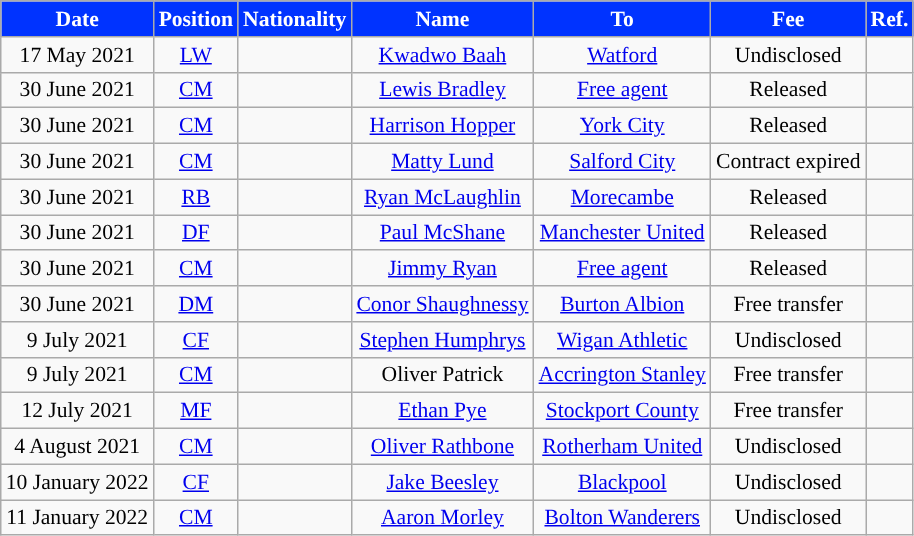<table class="wikitable"  style="text-align:center; font-size:90%; ">
<tr>
<th style="background:#03f;color:#fff;">Date</th>
<th style="background:#03f;color:#fff;">Position</th>
<th style="background:#03f;color:#fff;">Nationality</th>
<th style="background:#03f;color:#fff;">Name</th>
<th style="background:#03f;color:#fff;">To</th>
<th style="background:#03f;color:#fff;">Fee</th>
<th style="background:#03f;color:#fff;">Ref.</th>
</tr>
<tr>
<td>17 May 2021</td>
<td><a href='#'>LW</a></td>
<td></td>
<td><a href='#'>Kwadwo Baah</a></td>
<td> <a href='#'>Watford</a></td>
<td>Undisclosed</td>
<td></td>
</tr>
<tr>
<td>30 June 2021</td>
<td><a href='#'>CM</a></td>
<td></td>
<td><a href='#'>Lewis Bradley</a></td>
<td> <a href='#'>Free agent</a></td>
<td>Released</td>
<td></td>
</tr>
<tr>
<td>30 June 2021</td>
<td><a href='#'>CM</a></td>
<td></td>
<td><a href='#'>Harrison Hopper</a></td>
<td> <a href='#'>York City</a></td>
<td>Released</td>
<td></td>
</tr>
<tr>
<td>30 June 2021</td>
<td><a href='#'>CM</a></td>
<td></td>
<td><a href='#'>Matty Lund</a></td>
<td> <a href='#'>Salford City</a></td>
<td>Contract expired</td>
<td></td>
</tr>
<tr>
<td>30 June 2021</td>
<td><a href='#'>RB</a></td>
<td></td>
<td><a href='#'>Ryan McLaughlin</a></td>
<td> <a href='#'>Morecambe</a></td>
<td>Released</td>
<td></td>
</tr>
<tr>
<td>30 June 2021</td>
<td><a href='#'>DF</a></td>
<td></td>
<td><a href='#'>Paul McShane</a></td>
<td> <a href='#'>Manchester United</a></td>
<td>Released</td>
<td></td>
</tr>
<tr>
<td>30 June 2021</td>
<td><a href='#'>CM</a></td>
<td></td>
<td><a href='#'>Jimmy Ryan</a></td>
<td> <a href='#'>Free agent</a></td>
<td>Released</td>
<td></td>
</tr>
<tr>
<td>30 June 2021</td>
<td><a href='#'>DM</a></td>
<td></td>
<td><a href='#'>Conor Shaughnessy</a></td>
<td> <a href='#'>Burton Albion</a></td>
<td>Free transfer</td>
<td></td>
</tr>
<tr>
<td>9 July 2021</td>
<td><a href='#'>CF</a></td>
<td></td>
<td><a href='#'>Stephen Humphrys</a></td>
<td> <a href='#'>Wigan Athletic</a></td>
<td>Undisclosed</td>
<td></td>
</tr>
<tr>
<td>9 July 2021</td>
<td><a href='#'>CM</a></td>
<td></td>
<td>Oliver Patrick</td>
<td> <a href='#'>Accrington Stanley</a></td>
<td>Free transfer</td>
<td></td>
</tr>
<tr>
<td>12 July 2021</td>
<td><a href='#'>MF</a></td>
<td></td>
<td><a href='#'>Ethan Pye</a></td>
<td> <a href='#'>Stockport County</a></td>
<td>Free transfer</td>
<td></td>
</tr>
<tr>
<td>4 August 2021</td>
<td><a href='#'>CM</a></td>
<td></td>
<td><a href='#'>Oliver Rathbone</a></td>
<td> <a href='#'>Rotherham United</a></td>
<td>Undisclosed</td>
<td></td>
</tr>
<tr>
<td>10 January 2022</td>
<td><a href='#'>CF</a></td>
<td></td>
<td><a href='#'>Jake Beesley</a></td>
<td> <a href='#'>Blackpool</a></td>
<td>Undisclosed</td>
<td></td>
</tr>
<tr>
<td>11 January 2022</td>
<td><a href='#'>CM</a></td>
<td></td>
<td><a href='#'>Aaron Morley</a></td>
<td> <a href='#'>Bolton Wanderers</a></td>
<td>Undisclosed</td>
<td></td>
</tr>
</table>
